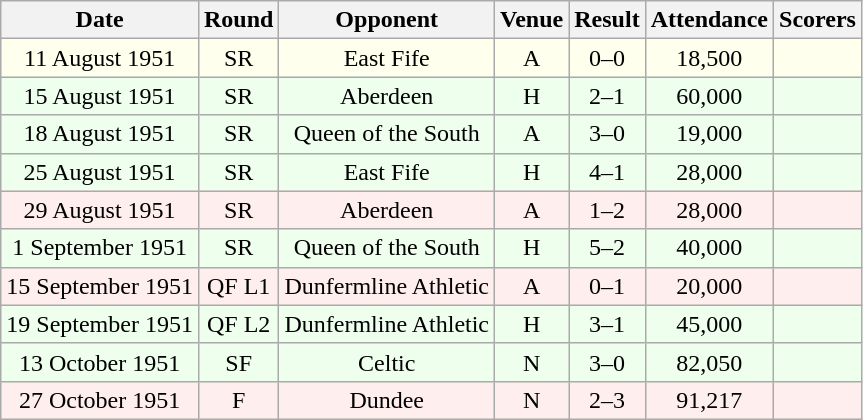<table class="wikitable sortable" style="font-size:100%; text-align:center">
<tr>
<th>Date</th>
<th>Round</th>
<th>Opponent</th>
<th>Venue</th>
<th>Result</th>
<th>Attendance</th>
<th>Scorers</th>
</tr>
<tr bgcolor = "#FFFFEE">
<td>11 August 1951</td>
<td>SR</td>
<td>East Fife</td>
<td>A</td>
<td>0–0</td>
<td>18,500</td>
<td></td>
</tr>
<tr bgcolor = "#EEFFEE">
<td>15 August 1951</td>
<td>SR</td>
<td>Aberdeen</td>
<td>H</td>
<td>2–1</td>
<td>60,000</td>
<td></td>
</tr>
<tr bgcolor = "#EEFFEE">
<td>18 August 1951</td>
<td>SR</td>
<td>Queen of the South</td>
<td>A</td>
<td>3–0</td>
<td>19,000</td>
<td></td>
</tr>
<tr bgcolor = "#EEFFEE">
<td>25 August 1951</td>
<td>SR</td>
<td>East Fife</td>
<td>H</td>
<td>4–1</td>
<td>28,000</td>
<td></td>
</tr>
<tr bgcolor = "#FFEEEE">
<td>29 August 1951</td>
<td>SR</td>
<td>Aberdeen</td>
<td>A</td>
<td>1–2</td>
<td>28,000</td>
<td></td>
</tr>
<tr bgcolor = "#EEFFEE">
<td>1 September 1951</td>
<td>SR</td>
<td>Queen of the South</td>
<td>H</td>
<td>5–2</td>
<td>40,000</td>
<td></td>
</tr>
<tr bgcolor = "#FFEEEE">
<td>15 September 1951</td>
<td>QF L1</td>
<td>Dunfermline Athletic</td>
<td>A</td>
<td>0–1</td>
<td>20,000</td>
<td></td>
</tr>
<tr bgcolor = "#EEFFEE">
<td>19 September 1951</td>
<td>QF L2</td>
<td>Dunfermline Athletic</td>
<td>H</td>
<td>3–1</td>
<td>45,000</td>
<td></td>
</tr>
<tr bgcolor = "#EEFFEE">
<td>13 October 1951</td>
<td>SF</td>
<td>Celtic</td>
<td>N</td>
<td>3–0</td>
<td>82,050</td>
<td></td>
</tr>
<tr bgcolor = "#FFEEEE">
<td>27 October 1951</td>
<td>F</td>
<td>Dundee</td>
<td>N</td>
<td>2–3</td>
<td>91,217</td>
<td></td>
</tr>
</table>
